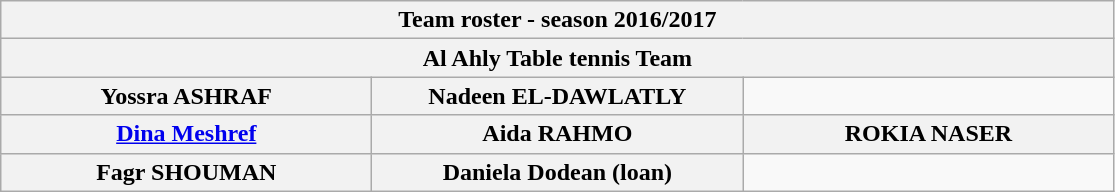<table class="wikitable sortable" style="font-size:100%; text-align:center;">
<tr>
<th colspan=6>Team roster - season 2016/2017</th>
</tr>
<tr>
<th colspan=6>Al Ahly Table tennis Team</th>
</tr>
<tr>
<th style="width:15em"> Yossra ASHRAF</th>
<th style="width:15em"> Nadeen EL-DAWLATLY</th>
</tr>
<tr>
<th style="width:15em"> <a href='#'>Dina Meshref</a></th>
<th style="width:15em"> Aida RAHMO</th>
<th style="width:15em"> ROKIA NASER</th>
</tr>
<tr>
<th style="width:15em"> Fagr SHOUMAN</th>
<th style="width:15em"> Daniela Dodean (loan)</th>
</tr>
</table>
